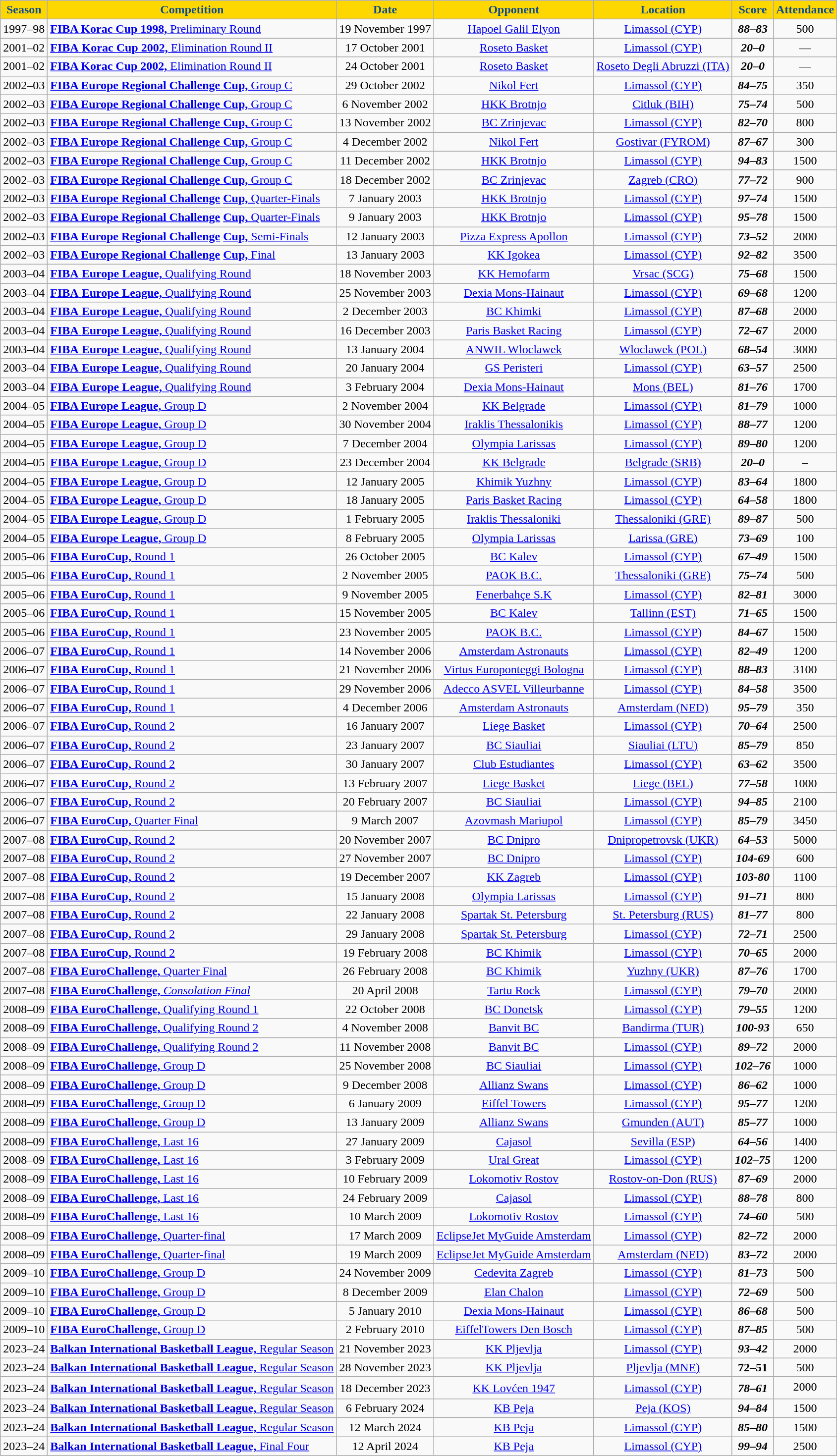<table class="wikitable sortable mw-collapsible" style="text-align:center"; font-size: 95%; border: gray solid 1px; border-collapse: collapse;" cellpadding="3" cellspacing="0" border="1">
<tr style="color:#0E4C92; background:gold;">
<td><strong>Season</strong></td>
<td><strong>Competition</strong></td>
<td><strong>Date</strong></td>
<td style="color:#0E4C92;"><strong>Opponent</strong></td>
<td style="color:#0E4C92;"><strong>Location</strong></td>
<td style="color:#0E4C92;"><strong>Score</strong></td>
<td style="color:#0E4C92;"><strong>Attendance</strong></td>
</tr>
<tr>
<td>1997–98</td>
<td style="text-align:left;"><a href='#'><strong>FIBA Korac Cup 1998,</strong> Preliminary Round</a></td>
<td>19 November 1997</td>
<td><a href='#'>Hapoel Galil Elyon</a></td>
<td><a href='#'>Limassol (CYP)</a></td>
<td><strong><em>88–83</em></strong></td>
<td>500</td>
</tr>
<tr>
<td>2001–02</td>
<td style="text-align:left;"><a href='#'><strong>FIBA</strong> <strong>Korac Cup 2002,</strong> Elimination Round II</a></td>
<td>17 October 2001</td>
<td><a href='#'>Roseto Basket</a></td>
<td><a href='#'>Limassol (CYP)</a></td>
<td><strong><em>20–0</em></strong></td>
<td>—</td>
</tr>
<tr>
<td>2001–02</td>
<td style="text-align:left;"><a href='#'><strong>FIBA Korac Cup 2002,</strong> Elimination Round II</a></td>
<td>24 October 2001</td>
<td><a href='#'>Roseto Basket</a></td>
<td><a href='#'>Roseto Degli Abruzzi (ITA)</a></td>
<td><strong><em>20–0</em></strong></td>
<td>—</td>
</tr>
<tr>
<td>2002–03</td>
<td style="text-align:left;"><a href='#'><strong>FIBA Europe Regional Challenge</strong> <strong>Cup,</strong> Group C</a></td>
<td>29 October 2002</td>
<td><a href='#'>Nikol Fert</a></td>
<td><a href='#'>Limassol (CYP)</a></td>
<td><strong><em>84–75</em></strong></td>
<td>350</td>
</tr>
<tr>
<td>2002–03</td>
<td style="text-align:left;"><a href='#'><strong>FIBA Europe Regional Challenge</strong> <strong>Cup,</strong> Group C</a></td>
<td>6 November 2002</td>
<td><a href='#'>HKK Brotnjo</a></td>
<td><a href='#'>Citluk (BIH)</a></td>
<td><strong><em>75–74</em></strong></td>
<td>500</td>
</tr>
<tr>
<td>2002–03</td>
<td style="text-align:left;"><a href='#'><strong>FIBA Europe Regional Challenge</strong> <strong>Cup,</strong> Group C</a></td>
<td>13 November 2002</td>
<td><a href='#'>BC Zrinjevac</a></td>
<td><a href='#'>Limassol (CYP)</a></td>
<td><strong><em>82–70</em></strong></td>
<td>800</td>
</tr>
<tr>
<td>2002–03</td>
<td style="text-align:left;"><a href='#'><strong>FIBA Europe Regional Challenge</strong> <strong>Cup,</strong> Group C</a></td>
<td>4 December 2002</td>
<td><a href='#'>Nikol Fert</a></td>
<td><a href='#'>Gostivar (FYROM)</a></td>
<td><strong><em>87–67</em></strong></td>
<td>300</td>
</tr>
<tr>
<td>2002–03</td>
<td style="text-align:left;"><a href='#'><strong>FIBA Europe Regional Challenge</strong> <strong>Cup,</strong> Group C</a></td>
<td>11 December 2002</td>
<td><a href='#'>HKK Brotnjo</a></td>
<td><a href='#'>Limassol (CYP)</a></td>
<td><strong><em>94–83</em></strong></td>
<td>1500</td>
</tr>
<tr>
<td>2002–03</td>
<td style="text-align:left;"><a href='#'><strong>FIBA Europe Regional Challenge</strong> <strong>Cup,</strong> Group C</a></td>
<td>18 December 2002</td>
<td><a href='#'>BC Zrinjevac</a></td>
<td><a href='#'>Zagreb (CRO)</a></td>
<td><strong><em>77–72</em></strong></td>
<td>900</td>
</tr>
<tr>
<td>2002–03</td>
<td style="text-align:left;"><strong><a href='#'>FIBA Europe Regional Challenge</a></strong> <a href='#'><strong>Cup,</strong> Quarter-Finals</a></td>
<td>7 January 2003</td>
<td><a href='#'>HKK Brotnjo</a></td>
<td><a href='#'>Limassol (CYP)</a></td>
<td><strong><em>97–74</em></strong></td>
<td>1500</td>
</tr>
<tr>
<td>2002–03</td>
<td style="text-align:left;"><strong><a href='#'>FIBA Europe Regional Challenge</a></strong> <a href='#'><strong>Cup,</strong> Quarter-Finals</a></td>
<td>9 January 2003</td>
<td><a href='#'>HKK Brotnjo</a></td>
<td><a href='#'>Limassol (CYP)</a></td>
<td><strong><em>95–78</em></strong></td>
<td>1500</td>
</tr>
<tr>
<td>2002–03</td>
<td style="text-align:left;"><strong><a href='#'>FIBA Europe Regional Challenge</a></strong> <a href='#'><strong>Cup,</strong> Semi-Finals</a></td>
<td>12 January 2003</td>
<td><a href='#'>Pizza Express Apollon</a></td>
<td><a href='#'>Limassol (CYP)</a></td>
<td><strong><em>73–52</em></strong></td>
<td>2000</td>
</tr>
<tr>
<td>2002–03</td>
<td style="text-align:left;"><strong><a href='#'>FIBA Europe Regional Challenge</a></strong> <a href='#'><strong>Cup,</strong> Final</a></td>
<td>13 January 2003</td>
<td><a href='#'>KK Igokea</a></td>
<td><a href='#'>Limassol (CYP)</a></td>
<td><strong><em>92–82</em></strong></td>
<td>3500</td>
</tr>
<tr>
<td>2003–04</td>
<td style="text-align:left;"><a href='#'><strong>FIBA</strong> <strong>Europe League,</strong> Qualifying Round</a></td>
<td>18 November 2003</td>
<td><a href='#'>KK Hemofarm</a></td>
<td><a href='#'>Vrsac (SCG)</a></td>
<td><strong><em>75–68</em></strong></td>
<td>1500</td>
</tr>
<tr>
<td>2003–04</td>
<td style="text-align:left;"><a href='#'><strong>FIBA</strong> <strong>Europe League,</strong> Qualifying Round</a></td>
<td>25 November 2003</td>
<td><a href='#'>Dexia Mons-Hainaut</a></td>
<td><a href='#'>Limassol (CYP)</a></td>
<td><strong><em>69–68</em></strong></td>
<td>1200</td>
</tr>
<tr>
<td>2003–04</td>
<td style="text-align:left;"><a href='#'><strong>FIBA</strong> <strong>Europe League,</strong> Qualifying Round</a></td>
<td>2 December 2003</td>
<td><a href='#'>BC Khimki</a></td>
<td><a href='#'>Limassol (CYP)</a></td>
<td><strong><em>87–68</em></strong></td>
<td>2000</td>
</tr>
<tr>
<td>2003–04</td>
<td style="text-align:left;"><a href='#'><strong>FIBA</strong> <strong>Europe League,</strong> Qualifying Round</a></td>
<td>16 December 2003</td>
<td><a href='#'>Paris Basket Racing</a></td>
<td><a href='#'>Limassol (CYP)</a></td>
<td><strong><em>72–67</em></strong></td>
<td>2000</td>
</tr>
<tr>
<td>2003–04</td>
<td style="text-align:left;"><a href='#'><strong>FIBA</strong> <strong>Europe League,</strong> Qualifying Round</a></td>
<td>13 January 2004</td>
<td><a href='#'>ANWIL Wloclawek</a></td>
<td><a href='#'>Wloclawek (POL)</a></td>
<td><strong><em>68–54</em></strong></td>
<td>3000</td>
</tr>
<tr>
<td>2003–04</td>
<td style="text-align:left;"><a href='#'><strong>FIBA</strong> <strong>Europe League,</strong> Qualifying Round</a></td>
<td>20 January 2004</td>
<td><a href='#'>GS Peristeri</a></td>
<td><a href='#'>Limassol (CYP)</a></td>
<td><strong><em>63–57</em></strong></td>
<td>2500</td>
</tr>
<tr>
<td>2003–04</td>
<td style="text-align:left;"><a href='#'><strong>FIBA</strong> <strong>Europe League,</strong> Qualifying Round</a></td>
<td>3 February 2004</td>
<td><a href='#'>Dexia Mons-Hainaut</a></td>
<td><a href='#'>Mons (BEL)</a></td>
<td><strong><em>81–76</em></strong></td>
<td>1700</td>
</tr>
<tr>
<td>2004–05</td>
<td style="text-align:left;"><a href='#'><strong>FIBA Europe League,</strong> Group D</a></td>
<td>2 November 2004</td>
<td><a href='#'>KK Belgrade</a></td>
<td><a href='#'>Limassol (CYP)</a></td>
<td><strong><em>81–79</em></strong></td>
<td>1000</td>
</tr>
<tr>
<td>2004–05</td>
<td style="text-align:left;"><a href='#'><strong>FIBA Europe League,</strong> Group D</a></td>
<td>30 November 2004</td>
<td><a href='#'>Iraklis Thessalonikis</a></td>
<td><a href='#'>Limassol (CYP)</a></td>
<td><strong><em>88–77</em></strong></td>
<td>1200</td>
</tr>
<tr>
<td>2004–05</td>
<td style="text-align:left;"><a href='#'><strong>FIBA Europe League,</strong> Group D</a></td>
<td>7 December 2004</td>
<td><a href='#'>Olympia Larissas</a></td>
<td><a href='#'>Limassol (CYP)</a></td>
<td><strong><em>89–80</em></strong></td>
<td>1200</td>
</tr>
<tr>
<td>2004–05</td>
<td style="text-align:left;"><a href='#'><strong>FIBA Europe League,</strong> Group D</a></td>
<td>23 December 2004</td>
<td><a href='#'>KK Belgrade</a></td>
<td><a href='#'>Belgrade (SRB)</a></td>
<td><strong><em>20–0</em></strong></td>
<td>–</td>
</tr>
<tr>
<td>2004–05</td>
<td style="text-align:left;"><a href='#'><strong>FIBA Europe League,</strong> Group D</a></td>
<td>12 January 2005</td>
<td><a href='#'>Khimik Yuzhny</a></td>
<td><a href='#'>Limassol (CYP)</a></td>
<td><strong><em>83–64</em></strong></td>
<td>1800</td>
</tr>
<tr>
<td>2004–05</td>
<td style="text-align:left;"><a href='#'><strong>FIBA Europe League,</strong> Group D</a></td>
<td>18 January 2005</td>
<td><a href='#'>Paris Basket Racing</a></td>
<td><a href='#'>Limassol (CYP)</a></td>
<td><strong><em>64–58</em></strong></td>
<td>1800</td>
</tr>
<tr>
<td>2004–05</td>
<td style="text-align:left;"><a href='#'><strong>FIBA Europe League,</strong> Group D</a></td>
<td>1 February 2005</td>
<td><a href='#'>Iraklis Thessaloniki</a></td>
<td><a href='#'>Thessaloniki (GRE)</a></td>
<td><strong><em>89–87</em></strong></td>
<td>500</td>
</tr>
<tr>
<td>2004–05</td>
<td style="text-align:left;"><a href='#'><strong>FIBA Europe League,</strong> Group D</a></td>
<td>8 February 2005</td>
<td><a href='#'>Olympia Larissas</a></td>
<td><a href='#'>Larissa (GRE)</a></td>
<td><strong><em>73–69</em></strong></td>
<td>100</td>
</tr>
<tr>
<td>2005–06</td>
<td style="text-align:left;"><a href='#'><strong>FIBA EuroCup,</strong> Round 1</a></td>
<td>26 October 2005</td>
<td><a href='#'>BC Kalev</a></td>
<td><a href='#'>Limassol (CYP)</a></td>
<td><strong><em>67–49</em></strong></td>
<td>1500</td>
</tr>
<tr>
<td>2005–06</td>
<td style="text-align:left;"><a href='#'><strong>FIBA EuroCup,</strong> Round 1</a></td>
<td>2 November 2005</td>
<td><a href='#'>PAOK B.C.</a></td>
<td><a href='#'>Thessaloniki (GRE)</a></td>
<td><strong><em>75–74</em></strong></td>
<td>500</td>
</tr>
<tr>
<td>2005–06</td>
<td style="text-align:left;"><a href='#'><strong>FIBA EuroCup,</strong> Round 1</a></td>
<td>9 November 2005</td>
<td><a href='#'>Fenerbahçe S.K</a></td>
<td><a href='#'>Limassol (CYP)</a></td>
<td><strong><em>82–81</em></strong></td>
<td>3000</td>
</tr>
<tr>
<td>2005–06</td>
<td style="text-align:left;"><a href='#'><strong>FIBA EuroCup,</strong> Round 1</a></td>
<td>15 November 2005</td>
<td><a href='#'>BC Kalev</a></td>
<td><a href='#'>Tallinn (EST)</a></td>
<td><strong><em>71–65</em></strong></td>
<td>1500</td>
</tr>
<tr>
<td>2005–06</td>
<td style="text-align:left;"><a href='#'><strong>FIBA EuroCup,</strong> Round 1</a></td>
<td>23 November 2005</td>
<td><a href='#'>PAOK B.C.</a></td>
<td><a href='#'>Limassol (CYP)</a></td>
<td><strong><em>84–67</em></strong></td>
<td>1500</td>
</tr>
<tr>
<td>2006–07</td>
<td style="text-align:left;"><a href='#'><strong>FIBA EuroCup,</strong> Round 1</a></td>
<td>14 November 2006</td>
<td><a href='#'>Amsterdam Astronauts</a></td>
<td><a href='#'>Limassol (CYP)</a></td>
<td><strong><em>82–49</em></strong></td>
<td>1200</td>
</tr>
<tr>
<td>2006–07</td>
<td style="text-align:left;"><a href='#'><strong>FIBA EuroCup,</strong> Round 1</a></td>
<td>21 November 2006</td>
<td><a href='#'>Virtus Europonteggi Bologna</a></td>
<td><a href='#'>Limassol (CYP)</a></td>
<td><strong><em>88–83</em></strong></td>
<td>3100</td>
</tr>
<tr>
<td>2006–07</td>
<td style="text-align:left;"><a href='#'><strong>FIBA EuroCup,</strong> Round 1</a></td>
<td>29 November 2006</td>
<td><a href='#'>Adecco ASVEL Villeurbanne</a></td>
<td><a href='#'>Limassol (CYP)</a></td>
<td><strong><em>84–58</em></strong></td>
<td>3500</td>
</tr>
<tr>
<td>2006–07</td>
<td style="text-align:left;"><a href='#'><strong>FIBA EuroCup,</strong> Round 1</a></td>
<td>4 December 2006</td>
<td><a href='#'>Amsterdam Astronauts</a></td>
<td><a href='#'>Amsterdam (NED)</a></td>
<td><strong><em>95–79</em></strong></td>
<td>350</td>
</tr>
<tr>
<td>2006–07</td>
<td style="text-align:left;"><a href='#'><strong>FIBA EuroCup,</strong> Round 2</a></td>
<td>16 January 2007</td>
<td><a href='#'>Liege Basket</a></td>
<td><a href='#'>Limassol (CYP)</a></td>
<td><strong><em>70–64</em></strong></td>
<td>2500</td>
</tr>
<tr>
<td>2006–07</td>
<td style="text-align:left;"><a href='#'><strong>FIBA EuroCup,</strong> Round 2</a></td>
<td>23 January 2007</td>
<td><a href='#'>BC Siauliai</a></td>
<td><a href='#'>Siauliai (LTU)</a></td>
<td><strong><em>85–79</em></strong></td>
<td>850</td>
</tr>
<tr>
<td>2006–07</td>
<td style="text-align:left;"><a href='#'><strong>FIBA EuroCup,</strong> Round 2</a></td>
<td>30 January 2007</td>
<td><a href='#'>Club Estudiantes</a></td>
<td><a href='#'>Limassol (CYP)</a></td>
<td><strong><em>63–62</em></strong></td>
<td>3500</td>
</tr>
<tr>
<td>2006–07</td>
<td style="text-align:left;"><a href='#'><strong>FIBA EuroCup,</strong> Round 2</a></td>
<td>13 February 2007</td>
<td><a href='#'>Liege Basket</a></td>
<td><a href='#'>Liege (BEL)</a></td>
<td><strong><em>77–58</em></strong></td>
<td>1000</td>
</tr>
<tr>
<td>2006–07</td>
<td style="text-align:left;"><a href='#'><strong>FIBA EuroCup,</strong> Round 2</a></td>
<td>20 February 2007</td>
<td><a href='#'>BC Siauliai</a></td>
<td><a href='#'>Limassol (CYP)</a></td>
<td><strong><em>94–85</em></strong></td>
<td>2100</td>
</tr>
<tr>
<td>2006–07</td>
<td style="text-align:left;"><a href='#'><strong>FIBA EuroCup,</strong> Quarter Final</a></td>
<td>9 March 2007</td>
<td><a href='#'>Azovmash Mariupol</a></td>
<td><a href='#'>Limassol (CYP)</a></td>
<td><strong><em>85–79</em></strong></td>
<td>3450</td>
</tr>
<tr>
<td>2007–08</td>
<td style="text-align:left;"><a href='#'><strong>FIBA EuroCup,</strong> Round 2</a></td>
<td>20 November 2007</td>
<td><a href='#'>BC Dnipro</a></td>
<td><a href='#'>Dnipropetrovsk (UKR)</a></td>
<td><strong><em>64–53</em></strong></td>
<td>5000</td>
</tr>
<tr>
<td>2007–08</td>
<td style="text-align:left;"><a href='#'><strong>FIBA EuroCup,</strong> Round 2</a></td>
<td>27 November 2007</td>
<td><a href='#'>BC Dnipro</a></td>
<td><a href='#'>Limassol (CYP)</a></td>
<td><strong><em>104-69</em></strong></td>
<td>600</td>
</tr>
<tr>
<td>2007–08</td>
<td style="text-align:left;"><a href='#'><strong>FIBA EuroCup,</strong> Round 2</a></td>
<td>19 December 2007</td>
<td><a href='#'>KK Zagreb</a></td>
<td><a href='#'>Limassol (CYP)</a></td>
<td><strong><em>103-80</em></strong></td>
<td>1100</td>
</tr>
<tr>
<td>2007–08</td>
<td style="text-align:left;"><a href='#'><strong>FIBA EuroCup,</strong> Round 2</a></td>
<td>15 January 2008</td>
<td><a href='#'>Olympia Larissas</a></td>
<td><a href='#'>Limassol (CYP)</a></td>
<td><strong><em>91–71</em></strong></td>
<td>800</td>
</tr>
<tr>
<td>2007–08</td>
<td style="text-align:left;"><a href='#'><strong>FIBA EuroCup,</strong> Round 2</a></td>
<td>22 January 2008</td>
<td><a href='#'>Spartak St. Petersburg</a></td>
<td><a href='#'>St. Petersburg (RUS)</a></td>
<td><strong><em>81–77</em></strong></td>
<td>800</td>
</tr>
<tr>
<td>2007–08</td>
<td style="text-align:left;"><a href='#'><strong>FIBA EuroCup,</strong> Round 2</a></td>
<td>29 January 2008</td>
<td><a href='#'>Spartak St. Petersburg</a></td>
<td><a href='#'>Limassol (CYP)</a></td>
<td><strong><em>72–71</em></strong></td>
<td>2500</td>
</tr>
<tr>
<td>2007–08</td>
<td style="text-align:left;"><a href='#'><strong>FIBA EuroCup,</strong> Round 2</a></td>
<td>19 February 2008</td>
<td><a href='#'>BC Khimik</a></td>
<td><a href='#'>Limassol (CYP)</a></td>
<td><strong><em>70–65</em></strong></td>
<td>2000</td>
</tr>
<tr>
<td>2007–08</td>
<td style="text-align:left;"><a href='#'><strong>FIBA EuroChallenge,</strong> Quarter Final</a></td>
<td>26 February 2008</td>
<td><a href='#'>BC Khimik</a></td>
<td><a href='#'>Yuzhny (UKR)</a></td>
<td><strong><em>87–76</em></strong></td>
<td>1700</td>
</tr>
<tr>
<td>2007–08</td>
<td style="text-align:left;"><a href='#'><strong>FIBA EuroChallenge,</strong> <em>Consolation Final</em></a></td>
<td>20 April 2008</td>
<td><a href='#'>Tartu Rock</a></td>
<td><a href='#'>Limassol (CYP)</a></td>
<td><strong><em>79–70</em></strong></td>
<td>2000</td>
</tr>
<tr>
<td>2008–09</td>
<td style="text-align:left;"><a href='#'><strong>FIBA EuroChallenge,</strong> Qualifying Round 1</a></td>
<td>22 October 2008</td>
<td><a href='#'>BC Donetsk</a></td>
<td><a href='#'>Limassol (CYP)</a></td>
<td><strong><em>79–55</em></strong></td>
<td>1200</td>
</tr>
<tr>
<td>2008–09</td>
<td style="text-align:left;"><a href='#'><strong>FIBA EuroChallenge,</strong> Qualifying Round 2</a></td>
<td>4 November 2008</td>
<td><a href='#'>Banvit BC</a></td>
<td><a href='#'>Bandirma (TUR)</a></td>
<td><strong><em>100-93</em></strong></td>
<td>650</td>
</tr>
<tr>
<td>2008–09</td>
<td style="text-align:left;"><a href='#'><strong>FIBA EuroChallenge,</strong> Qualifying Round 2</a></td>
<td>11 November 2008</td>
<td><a href='#'>Banvit BC</a></td>
<td><a href='#'>Limassol (CYP)</a></td>
<td><strong><em>89–72</em></strong></td>
<td>2000</td>
</tr>
<tr>
<td>2008–09</td>
<td style="text-align:left;"><a href='#'><strong>FIBA EuroChallenge,</strong> Group D</a></td>
<td>25 November 2008</td>
<td><a href='#'>BC Siauliai</a></td>
<td><a href='#'>Limassol (CYP)</a></td>
<td><strong><em>102–76</em></strong></td>
<td>1000</td>
</tr>
<tr>
<td>2008–09</td>
<td style="text-align:left;"><a href='#'><strong>FIBA EuroChallenge,</strong> Group D</a></td>
<td>9 December 2008</td>
<td><a href='#'>Allianz Swans</a></td>
<td><a href='#'>Limassol (CYP)</a></td>
<td><strong><em>86–62</em></strong></td>
<td>1000</td>
</tr>
<tr>
<td>2008–09</td>
<td style="text-align:left;"><a href='#'><strong>FIBA EuroChallenge,</strong> Group D</a></td>
<td>6 January 2009</td>
<td><a href='#'>Eiffel Towers</a></td>
<td><a href='#'>Limassol (CYP)</a></td>
<td><strong><em>95–77</em></strong></td>
<td>1200</td>
</tr>
<tr>
<td>2008–09</td>
<td style="text-align:left;"><a href='#'><strong>FIBA EuroChallenge,</strong> Group D</a></td>
<td>13 January 2009</td>
<td><a href='#'>Allianz Swans</a></td>
<td><a href='#'>Gmunden (AUT)</a></td>
<td><strong><em>85–77</em></strong></td>
<td>1000</td>
</tr>
<tr>
<td>2008–09</td>
<td style="text-align:left;"><a href='#'><strong>FIBA EuroChallenge,</strong> Last 16</a></td>
<td>27 January 2009</td>
<td><a href='#'>Cajasol</a></td>
<td><a href='#'>Sevilla (ESP)</a></td>
<td><strong><em>64–56</em></strong></td>
<td>1400</td>
</tr>
<tr>
<td>2008–09</td>
<td style="text-align:left;"><a href='#'><strong>FIBA EuroChallenge,</strong> Last 16</a></td>
<td>3 February 2009</td>
<td><a href='#'>Ural Great</a></td>
<td><a href='#'>Limassol (CYP)</a></td>
<td><strong><em>102–75</em></strong></td>
<td>1200</td>
</tr>
<tr>
<td>2008–09</td>
<td style="text-align:left;"><a href='#'><strong>FIBA EuroChallenge,</strong> Last 16</a></td>
<td>10 February 2009</td>
<td><a href='#'>Lokomotiv Rostov</a></td>
<td><a href='#'>Rostov-on-Don (RUS)</a></td>
<td><strong><em>87–69</em></strong></td>
<td>2000</td>
</tr>
<tr>
<td>2008–09</td>
<td style="text-align:left;"><a href='#'><strong>FIBA EuroChallenge,</strong> Last 16</a></td>
<td>24 February 2009</td>
<td><a href='#'>Cajasol</a></td>
<td><a href='#'>Limassol (CYP)</a></td>
<td><strong><em>88–78</em></strong></td>
<td>800</td>
</tr>
<tr>
<td>2008–09</td>
<td style="text-align:left;"><a href='#'><strong>FIBA EuroChallenge,</strong> Last 16</a></td>
<td>10 March 2009</td>
<td><a href='#'>Lokomotiv Rostov</a></td>
<td><a href='#'>Limassol (CYP)</a></td>
<td><strong><em>74–60</em></strong></td>
<td>500</td>
</tr>
<tr>
<td>2008–09</td>
<td style="text-align:left;"><a href='#'><strong>FIBA EuroChallenge,</strong> Quarter-final</a></td>
<td>17 March 2009</td>
<td><a href='#'>EclipseJet MyGuide Amsterdam</a></td>
<td><a href='#'>Limassol (CYP)</a></td>
<td><strong><em>82–72</em></strong></td>
<td>2000</td>
</tr>
<tr>
<td>2008–09</td>
<td style="text-align:left;"><a href='#'><strong>FIBA EuroChallenge,</strong> Quarter-final</a></td>
<td>19 March 2009</td>
<td><a href='#'>EclipseJet MyGuide Amsterdam</a></td>
<td><a href='#'>Amsterdam (NED)</a></td>
<td><strong><em>83–72</em></strong></td>
<td>2000</td>
</tr>
<tr>
<td>2009–10</td>
<td style="text-align:left;"><a href='#'><strong>FIBA EuroChallenge,</strong>  Group D</a></td>
<td>24 November 2009</td>
<td><a href='#'>Cedevita Zagreb</a></td>
<td><a href='#'>Limassol (CYP)</a></td>
<td><strong><em>81–73</em></strong></td>
<td>500</td>
</tr>
<tr>
<td>2009–10</td>
<td style="text-align:left;"><a href='#'><strong>FIBA EuroChallenge,</strong>  Group D</a></td>
<td>8 December 2009</td>
<td><a href='#'>Elan Chalon</a></td>
<td><a href='#'>Limassol (CYP)</a></td>
<td><strong><em>72–69</em></strong></td>
<td>500</td>
</tr>
<tr>
<td>2009–10</td>
<td style="text-align:left;"><a href='#'><strong>FIBA EuroChallenge,</strong>  Group D</a></td>
<td>5 January 2010</td>
<td><a href='#'>Dexia Mons-Hainaut</a></td>
<td><a href='#'>Limassol (CYP)</a></td>
<td><strong><em>86–68</em></strong></td>
<td>500</td>
</tr>
<tr>
<td>2009–10</td>
<td style="text-align:left;"><a href='#'><strong>FIBA EuroChallenge,</strong>  Group D</a></td>
<td>2 February 2010</td>
<td><a href='#'>EiffelTowers Den Bosch</a></td>
<td><a href='#'>Limassol (CYP)</a></td>
<td><strong><em>87–85</em></strong></td>
<td>500</td>
</tr>
<tr>
<td>2023–24</td>
<td style="text-align:left;"><a href='#'><strong>Balkan International Basketball League,</strong> Regular Season</a></td>
<td>21 November 2023</td>
<td><a href='#'>KK Pljevlja</a></td>
<td><a href='#'>Limassol (CYP)</a></td>
<td><strong><em>93–42</em></strong></td>
<td>2000</td>
</tr>
<tr>
<td>2023–24</td>
<td style="text-align:left;"><a href='#'><strong>Balkan International Basketball League,</strong> Regular Season</a></td>
<td>28 November 2023</td>
<td><a href='#'>KK Pljevlja</a></td>
<td><a href='#'>Pljevlja (MNE)</a></td>
<td><strong>72–51</strong></td>
<td>500</td>
</tr>
<tr>
<td>2023–24</td>
<td style="text-align:left;"><a href='#'><strong>Balkan International Basketball League,</strong> Regular Season</a></td>
<td>18 December 2023</td>
<td><a href='#'>KK Lovćen 1947</a></td>
<td><a href='#'>Limassol (CYP)</a></td>
<td><strong><em>78–61</em></strong></td>
<td>2000<sub></sub></td>
</tr>
<tr>
<td>2023–24</td>
<td style="text-align:left;"><a href='#'><strong>Balkan International Basketball League,</strong> Regular Season</a></td>
<td>6 February 2024</td>
<td><a href='#'>KB Peja</a></td>
<td><a href='#'>Peja (KOS)</a></td>
<td><strong><em>94–84</em></strong></td>
<td>1500</td>
</tr>
<tr>
<td>2023–24</td>
<td style="text-align:left;"><a href='#'><strong>Balkan International Basketball League,</strong> Regular Season</a></td>
<td>12 March 2024</td>
<td><a href='#'>KB Peja</a></td>
<td><a href='#'>Limassol (CYP)</a></td>
<td><strong><em>85–80</em></strong></td>
<td>1500</td>
</tr>
<tr>
<td>2023–24</td>
<td style="text-align:left;"><a href='#'><strong>Balkan International Basketball League,</strong> Final Four</a></td>
<td>12 April 2024</td>
<td><a href='#'>KB Peja</a></td>
<td><a href='#'>Limassol (CYP)</a></td>
<td><strong><em>99–94</em></strong></td>
<td>2500</td>
</tr>
</table>
